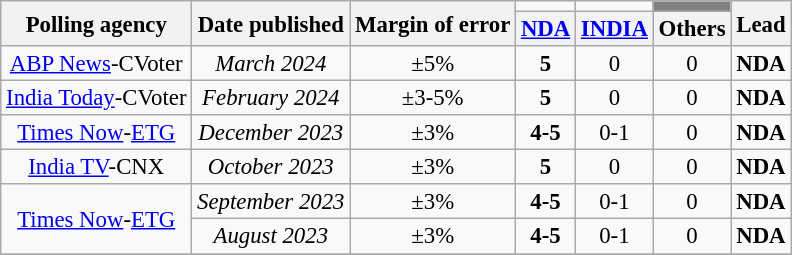<table class="wikitable sortable" style="text-align:center;font-size:95%;line-height:16px">
<tr>
<th rowspan="2">Polling agency</th>
<th rowspan="2">Date published</th>
<th rowspan="2">Margin of error</th>
<td bgcolor=></td>
<td bgcolor=></td>
<td bgcolor=grey></td>
<th rowspan="2">Lead</th>
</tr>
<tr>
<th><a href='#'>NDA</a></th>
<th><a href='#'>INDIA</a></th>
<th>Others</th>
</tr>
<tr>
<td><a href='#'>ABP News</a>-CVoter</td>
<td><em>March 2024</em></td>
<td>±5%</td>
<td bgcolor=><strong>5</strong></td>
<td>0</td>
<td>0</td>
<td bgcolor=><strong>NDA</strong></td>
</tr>
<tr>
<td><a href='#'>India Today</a>-CVoter</td>
<td><em>February 2024</em></td>
<td>±3-5%</td>
<td bgcolor=><strong>5</strong></td>
<td>0</td>
<td>0</td>
<td bgcolor=><strong>NDA</strong></td>
</tr>
<tr>
<td><a href='#'>Times Now</a>-<a href='#'>ETG</a></td>
<td><em>December 2023</em></td>
<td>±3%</td>
<td bgcolor=><strong>4-5</strong></td>
<td>0-1</td>
<td>0</td>
<td bgcolor=><strong>NDA</strong></td>
</tr>
<tr>
<td><a href='#'>India TV</a>-CNX</td>
<td><em>October 2023</em></td>
<td>±3%</td>
<td bgcolor=><strong>5</strong></td>
<td>0</td>
<td>0</td>
<td bgcolor=><strong>NDA</strong></td>
</tr>
<tr>
<td rowspan="2"><a href='#'>Times Now</a>-<a href='#'>ETG</a></td>
<td><em>September 2023</em></td>
<td>±3%</td>
<td bgcolor=><strong>4-5</strong></td>
<td>0-1</td>
<td>0</td>
<td bgcolor=><strong>NDA</strong></td>
</tr>
<tr>
<td><em>August 2023</em></td>
<td>±3%</td>
<td bgcolor=><strong>4-5</strong></td>
<td>0-1</td>
<td>0</td>
<td bgcolor=><strong>NDA</strong></td>
</tr>
<tr>
</tr>
</table>
